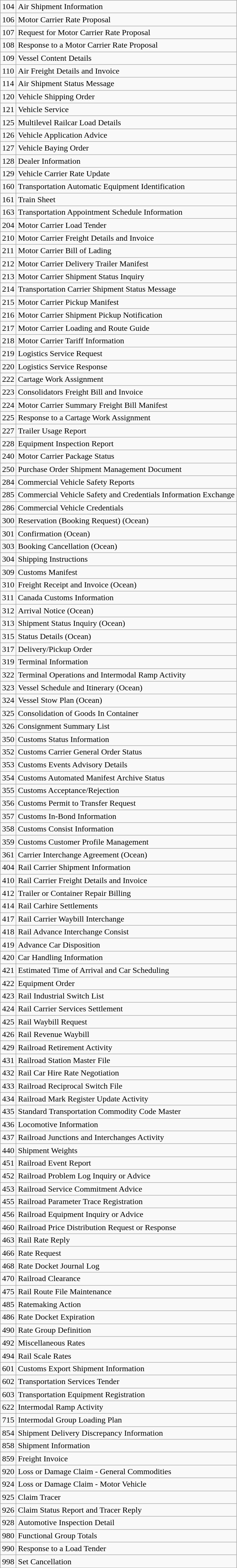<table class="wikitable">
<tr>
<td>104</td>
<td>Air Shipment Information</td>
</tr>
<tr>
<td>106</td>
<td>Motor Carrier Rate Proposal</td>
</tr>
<tr>
<td>107</td>
<td>Request for Motor Carrier Rate Proposal</td>
</tr>
<tr>
<td>108</td>
<td>Response to a Motor Carrier Rate Proposal</td>
</tr>
<tr>
<td>109</td>
<td>Vessel Content Details</td>
</tr>
<tr>
<td>110</td>
<td>Air Freight Details and Invoice</td>
</tr>
<tr>
<td>114</td>
<td>Air Shipment Status Message</td>
</tr>
<tr>
<td>120</td>
<td>Vehicle Shipping Order</td>
</tr>
<tr>
<td>121</td>
<td>Vehicle Service</td>
</tr>
<tr>
<td>125</td>
<td>Multilevel Railcar Load Details</td>
</tr>
<tr>
<td>126</td>
<td>Vehicle Application Advice</td>
</tr>
<tr>
<td>127</td>
<td>Vehicle Baying Order</td>
</tr>
<tr>
<td>128</td>
<td>Dealer Information</td>
</tr>
<tr>
<td>129</td>
<td>Vehicle Carrier Rate Update</td>
</tr>
<tr>
<td>160</td>
<td>Transportation Automatic Equipment Identification</td>
</tr>
<tr>
<td>161</td>
<td>Train Sheet</td>
</tr>
<tr>
<td>163</td>
<td>Transportation Appointment Schedule Information</td>
</tr>
<tr>
<td>204</td>
<td>Motor Carrier Load Tender</td>
</tr>
<tr>
<td>210</td>
<td>Motor Carrier Freight Details and Invoice</td>
</tr>
<tr>
<td>211</td>
<td>Motor Carrier Bill of Lading</td>
</tr>
<tr>
<td>212</td>
<td>Motor Carrier Delivery Trailer Manifest</td>
</tr>
<tr>
<td>213</td>
<td>Motor Carrier Shipment Status Inquiry</td>
</tr>
<tr>
<td>214</td>
<td>Transportation Carrier Shipment Status Message</td>
</tr>
<tr>
<td>215</td>
<td>Motor Carrier Pickup Manifest</td>
</tr>
<tr>
<td>216</td>
<td>Motor Carrier Shipment Pickup Notification</td>
</tr>
<tr>
<td>217</td>
<td>Motor Carrier Loading and Route Guide</td>
</tr>
<tr>
<td>218</td>
<td>Motor Carrier Tariff Information</td>
</tr>
<tr>
<td>219</td>
<td>Logistics Service Request</td>
</tr>
<tr>
<td>220</td>
<td>Logistics Service Response</td>
</tr>
<tr>
<td>222</td>
<td>Cartage Work Assignment</td>
</tr>
<tr>
<td>223</td>
<td>Consolidators Freight Bill and Invoice</td>
</tr>
<tr>
<td>224</td>
<td>Motor Carrier Summary Freight Bill Manifest</td>
</tr>
<tr>
<td>225</td>
<td>Response to a Cartage Work Assignment</td>
</tr>
<tr>
<td>227</td>
<td>Trailer Usage Report</td>
</tr>
<tr>
<td>228</td>
<td>Equipment Inspection Report</td>
</tr>
<tr>
<td>240</td>
<td>Motor Carrier Package Status</td>
</tr>
<tr>
<td>250</td>
<td>Purchase Order Shipment Management Document</td>
</tr>
<tr>
<td>284</td>
<td>Commercial Vehicle Safety Reports</td>
</tr>
<tr>
<td>285</td>
<td>Commercial Vehicle Safety and Credentials Information Exchange</td>
</tr>
<tr>
<td>286</td>
<td>Commercial Vehicle Credentials</td>
</tr>
<tr>
<td>300</td>
<td>Reservation (Booking Request) (Ocean)</td>
</tr>
<tr>
<td>301</td>
<td>Confirmation (Ocean)</td>
</tr>
<tr>
<td>303</td>
<td>Booking Cancellation (Ocean)</td>
</tr>
<tr>
<td>304</td>
<td>Shipping Instructions</td>
</tr>
<tr>
<td>309</td>
<td>Customs Manifest</td>
</tr>
<tr>
<td>310</td>
<td>Freight Receipt and Invoice (Ocean)</td>
</tr>
<tr>
<td>311</td>
<td>Canada Customs Information</td>
</tr>
<tr>
<td>312</td>
<td>Arrival Notice (Ocean)</td>
</tr>
<tr>
<td>313</td>
<td>Shipment Status Inquiry (Ocean)</td>
</tr>
<tr>
<td>315</td>
<td>Status Details (Ocean)</td>
</tr>
<tr>
<td>317</td>
<td>Delivery/Pickup Order</td>
</tr>
<tr>
<td>319</td>
<td>Terminal Information</td>
</tr>
<tr>
<td>322</td>
<td>Terminal Operations and Intermodal Ramp Activity</td>
</tr>
<tr>
<td>323</td>
<td>Vessel Schedule and Itinerary (Ocean)</td>
</tr>
<tr>
<td>324</td>
<td>Vessel Stow Plan (Ocean)</td>
</tr>
<tr>
<td>325</td>
<td>Consolidation of Goods In Container</td>
</tr>
<tr>
<td>326</td>
<td>Consignment Summary List</td>
</tr>
<tr>
<td>350</td>
<td>Customs Status Information</td>
</tr>
<tr>
<td>352</td>
<td>Customs Carrier General Order Status</td>
</tr>
<tr>
<td>353</td>
<td>Customs Events Advisory Details</td>
</tr>
<tr>
<td>354</td>
<td>Customs Automated Manifest Archive Status</td>
</tr>
<tr>
<td>355</td>
<td>Customs Acceptance/Rejection</td>
</tr>
<tr>
<td>356</td>
<td>Customs Permit to Transfer Request</td>
</tr>
<tr>
<td>357</td>
<td>Customs In-Bond Information</td>
</tr>
<tr>
<td>358</td>
<td>Customs Consist Information</td>
</tr>
<tr>
<td>359</td>
<td>Customs Customer Profile Management</td>
</tr>
<tr>
<td>361</td>
<td>Carrier Interchange Agreement (Ocean)</td>
</tr>
<tr>
<td>404</td>
<td>Rail Carrier Shipment Information</td>
</tr>
<tr>
<td>410</td>
<td>Rail Carrier Freight Details and Invoice</td>
</tr>
<tr>
<td>412</td>
<td>Trailer or Container Repair Billing</td>
</tr>
<tr>
<td>414</td>
<td>Rail Carhire Settlements</td>
</tr>
<tr>
<td>417</td>
<td>Rail Carrier Waybill Interchange</td>
</tr>
<tr>
<td>418</td>
<td>Rail Advance Interchange Consist</td>
</tr>
<tr>
<td>419</td>
<td>Advance Car Disposition</td>
</tr>
<tr>
<td>420</td>
<td>Car Handling Information</td>
</tr>
<tr>
<td>421</td>
<td>Estimated Time of Arrival and Car Scheduling</td>
</tr>
<tr>
<td>422</td>
<td>Equipment Order</td>
</tr>
<tr>
<td>423</td>
<td>Rail Industrial Switch List</td>
</tr>
<tr>
<td>424</td>
<td>Rail Carrier Services Settlement</td>
</tr>
<tr>
<td>425</td>
<td>Rail Waybill Request</td>
</tr>
<tr>
<td>426</td>
<td>Rail Revenue Waybill</td>
</tr>
<tr>
<td>429</td>
<td>Railroad Retirement Activity</td>
</tr>
<tr>
<td>431</td>
<td>Railroad Station Master File</td>
</tr>
<tr>
<td>432</td>
<td>Rail Car Hire Rate Negotiation</td>
</tr>
<tr>
<td>433</td>
<td>Railroad Reciprocal Switch File</td>
</tr>
<tr>
<td>434</td>
<td>Railroad Mark Register Update Activity</td>
</tr>
<tr>
<td>435</td>
<td>Standard Transportation Commodity Code Master</td>
</tr>
<tr>
<td>436</td>
<td>Locomotive Information</td>
</tr>
<tr>
<td>437</td>
<td>Railroad Junctions and Interchanges Activity</td>
</tr>
<tr>
<td>440</td>
<td>Shipment Weights</td>
</tr>
<tr>
<td>451</td>
<td>Railroad Event Report</td>
</tr>
<tr>
<td>452</td>
<td>Railroad Problem Log Inquiry or Advice</td>
</tr>
<tr>
<td>453</td>
<td>Railroad Service Commitment Advice</td>
</tr>
<tr>
<td>455</td>
<td>Railroad Parameter Trace Registration</td>
</tr>
<tr>
<td>456</td>
<td>Railroad Equipment Inquiry or Advice</td>
</tr>
<tr>
<td>460</td>
<td>Railroad Price Distribution Request or Response</td>
</tr>
<tr>
<td>463</td>
<td>Rail Rate Reply</td>
</tr>
<tr>
<td>466</td>
<td>Rate Request</td>
</tr>
<tr>
<td>468</td>
<td>Rate Docket Journal Log</td>
</tr>
<tr>
<td>470</td>
<td>Railroad Clearance</td>
</tr>
<tr>
<td>475</td>
<td>Rail Route File Maintenance</td>
</tr>
<tr>
<td>485</td>
<td>Ratemaking Action</td>
</tr>
<tr>
<td>486</td>
<td>Rate Docket Expiration</td>
</tr>
<tr>
<td>490</td>
<td>Rate Group Definition</td>
</tr>
<tr>
<td>492</td>
<td>Miscellaneous Rates</td>
</tr>
<tr>
<td>494</td>
<td>Rail Scale Rates</td>
</tr>
<tr>
<td>601</td>
<td>Customs Export Shipment Information</td>
</tr>
<tr>
<td>602</td>
<td>Transportation Services Tender</td>
</tr>
<tr>
<td>603</td>
<td>Transportation Equipment Registration</td>
</tr>
<tr>
<td>622</td>
<td>Intermodal Ramp Activity</td>
</tr>
<tr>
<td>715</td>
<td>Intermodal Group Loading Plan</td>
</tr>
<tr>
<td>854</td>
<td>Shipment Delivery Discrepancy Information</td>
</tr>
<tr>
<td>858</td>
<td>Shipment Information</td>
</tr>
<tr>
<td>859</td>
<td>Freight Invoice</td>
</tr>
<tr>
<td>920</td>
<td>Loss or Damage Claim - General Commodities</td>
</tr>
<tr>
<td>924</td>
<td>Loss or Damage Claim - Motor Vehicle</td>
</tr>
<tr>
<td>925</td>
<td>Claim Tracer</td>
</tr>
<tr>
<td>926</td>
<td>Claim Status Report and Tracer Reply</td>
</tr>
<tr>
<td>928</td>
<td>Automotive Inspection Detail</td>
</tr>
<tr>
<td>980</td>
<td>Functional Group Totals</td>
</tr>
<tr>
<td>990</td>
<td>Response to a Load Tender</td>
</tr>
<tr>
<td>998</td>
<td>Set Cancellation</td>
</tr>
</table>
